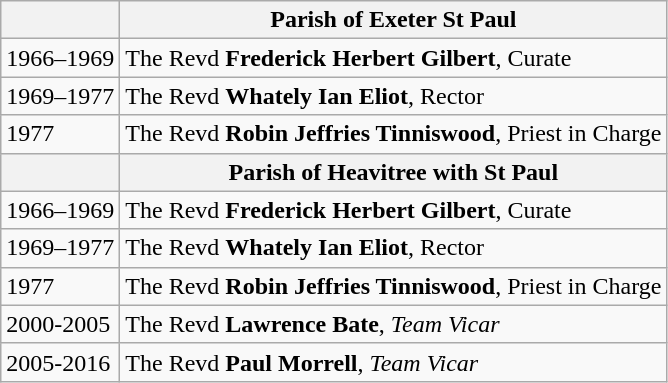<table class="wikitable">
<tr>
<th></th>
<th>Parish of Exeter St Paul</th>
</tr>
<tr>
<td>1966–1969</td>
<td>The Revd <strong>Frederick Herbert Gilbert</strong>, Curate</td>
</tr>
<tr>
<td>1969–1977</td>
<td>The Revd <strong>Whately Ian Eliot</strong>, Rector</td>
</tr>
<tr>
<td>1977</td>
<td>The Revd <strong>Robin Jeffries Tinniswood</strong>, Priest in Charge</td>
</tr>
<tr>
<th></th>
<th>Parish of Heavitree with St Paul</th>
</tr>
<tr>
<td>1966–1969</td>
<td>The Revd <strong>Frederick Herbert Gilbert</strong>, Curate</td>
</tr>
<tr>
<td>1969–1977</td>
<td>The Revd <strong>Whately Ian Eliot</strong>, Rector</td>
</tr>
<tr>
<td>1977</td>
<td>The Revd <strong>Robin Jeffries Tinniswood</strong>, Priest in Charge</td>
</tr>
<tr>
<td>2000-2005</td>
<td>The Revd <strong>Lawrence Bate</strong>, <em>Team Vicar</em></td>
</tr>
<tr>
<td>2005-2016</td>
<td>The Revd <strong>Paul Morrell</strong>, <em>Team Vicar</em></td>
</tr>
</table>
